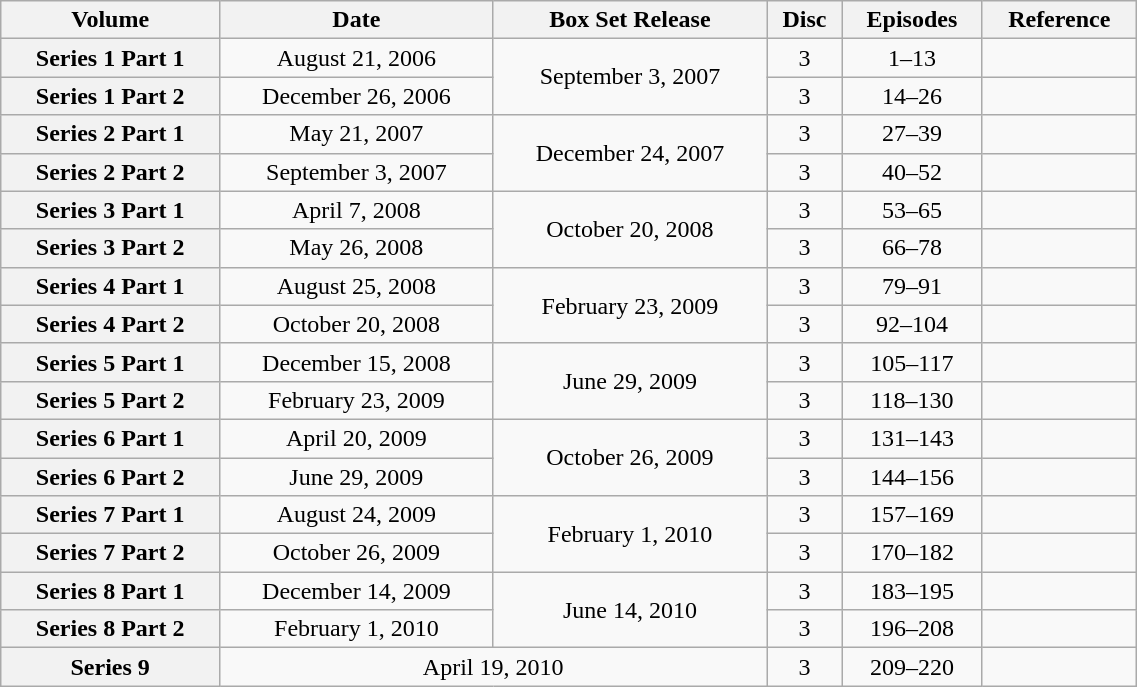<table class="wikitable" style="text-align: center; width: 60%;">
<tr>
<th scope="col">Volume</th>
<th scope="col">Date</th>
<th scope="col">Box Set Release</th>
<th scope="col">Disc</th>
<th scope="col">Episodes</th>
<th scope="col">Reference</th>
</tr>
<tr>
<th scope="row">Series 1 Part 1</th>
<td>August 21, 2006</td>
<td rowspan="2">September 3, 2007</td>
<td>3</td>
<td>1–13</td>
<td></td>
</tr>
<tr>
<th scope="row">Series 1 Part 2</th>
<td>December 26, 2006</td>
<td>3</td>
<td>14–26</td>
<td></td>
</tr>
<tr>
<th scope="row">Series 2 Part 1</th>
<td>May 21, 2007</td>
<td rowspan="2">December 24, 2007</td>
<td>3</td>
<td>27–39</td>
<td></td>
</tr>
<tr>
<th scope="row">Series 2 Part 2</th>
<td>September 3, 2007</td>
<td>3</td>
<td>40–52</td>
<td></td>
</tr>
<tr>
<th scope="row">Series 3 Part 1</th>
<td>April 7, 2008</td>
<td rowspan="2">October 20, 2008</td>
<td>3</td>
<td>53–65</td>
<td></td>
</tr>
<tr>
<th scope="row">Series 3 Part 2</th>
<td>May 26, 2008</td>
<td>3</td>
<td>66–78</td>
<td></td>
</tr>
<tr>
<th scope="row">Series 4 Part 1</th>
<td>August 25, 2008</td>
<td rowspan="2">February 23, 2009</td>
<td>3</td>
<td>79–91</td>
<td></td>
</tr>
<tr>
<th scope="row">Series 4 Part 2</th>
<td>October 20, 2008</td>
<td>3</td>
<td>92–104</td>
<td></td>
</tr>
<tr>
<th scope="row">Series 5 Part 1</th>
<td>December 15, 2008</td>
<td rowspan="2">June 29, 2009</td>
<td>3</td>
<td>105–117</td>
<td></td>
</tr>
<tr>
<th scope="row">Series 5 Part 2</th>
<td>February 23, 2009</td>
<td>3</td>
<td>118–130</td>
<td></td>
</tr>
<tr>
<th scope="row">Series 6 Part 1</th>
<td>April 20, 2009</td>
<td rowspan="2">October 26, 2009</td>
<td>3</td>
<td>131–143</td>
<td></td>
</tr>
<tr>
<th scope="row">Series 6 Part 2</th>
<td>June 29, 2009</td>
<td>3</td>
<td>144–156</td>
<td></td>
</tr>
<tr>
<th scope="row">Series 7 Part 1</th>
<td>August 24, 2009</td>
<td rowspan="2">February 1, 2010</td>
<td>3</td>
<td>157–169</td>
<td></td>
</tr>
<tr>
<th scope="row">Series 7 Part 2</th>
<td>October 26, 2009</td>
<td>3</td>
<td>170–182</td>
<td></td>
</tr>
<tr>
<th scope="row">Series 8 Part 1</th>
<td>December 14, 2009</td>
<td rowspan="2">June 14, 2010</td>
<td>3</td>
<td>183–195</td>
<td></td>
</tr>
<tr>
<th scope="row">Series 8 Part 2</th>
<td>February 1, 2010</td>
<td>3</td>
<td>196–208</td>
<td></td>
</tr>
<tr>
<th scope="row">Series 9</th>
<td colspan="2">April 19, 2010</td>
<td>3</td>
<td>209–220</td>
<td></td>
</tr>
</table>
